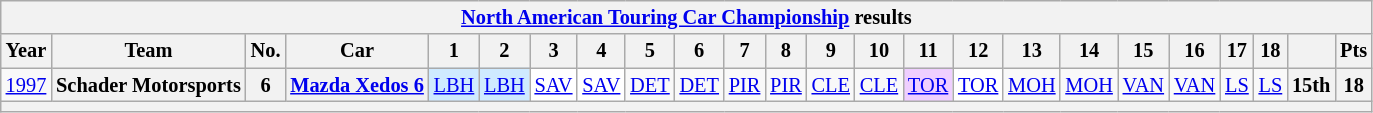<table class="wikitable" style="text-align:center; font-size:85%">
<tr>
<th colspan=45><a href='#'>North American Touring Car Championship</a> results</th>
</tr>
<tr>
<th>Year</th>
<th>Team</th>
<th>No.</th>
<th>Car</th>
<th>1</th>
<th>2</th>
<th>3</th>
<th>4</th>
<th>5</th>
<th>6</th>
<th>7</th>
<th>8</th>
<th>9</th>
<th>10</th>
<th>11</th>
<th>12</th>
<th>13</th>
<th>14</th>
<th>15</th>
<th>16</th>
<th>17</th>
<th>18</th>
<th></th>
<th>Pts</th>
</tr>
<tr>
<td><a href='#'>1997</a></td>
<th nowrap>Schader Motorsports</th>
<th>6</th>
<th nowrap><a href='#'>Mazda Xedos 6</a></th>
<td style="background:#CFEAFF;"><a href='#'>LBH</a><br></td>
<td style="background:#CFEAFF;"><a href='#'>LBH</a><br></td>
<td style="background:#FFFFFF;"><a href='#'>SAV</a><br></td>
<td style="background:#FFFFFF;"><a href='#'>SAV</a><br></td>
<td><a href='#'>DET</a></td>
<td><a href='#'>DET</a></td>
<td><a href='#'>PIR</a></td>
<td><a href='#'>PIR</a></td>
<td><a href='#'>CLE</a></td>
<td><a href='#'>CLE</a></td>
<td style="background:#EFCFFF;"><a href='#'>TOR</a><br></td>
<td style="background:#FFFFFF;"><a href='#'>TOR</a><br></td>
<td><a href='#'>MOH</a></td>
<td><a href='#'>MOH</a></td>
<td><a href='#'>VAN</a></td>
<td><a href='#'>VAN</a></td>
<td><a href='#'>LS</a></td>
<td><a href='#'>LS</a></td>
<th>15th</th>
<th>18</th>
</tr>
<tr>
<th colspan="24"></th>
</tr>
</table>
